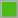<table border="1px" style="border-collapse:collapse; border-color:#aaa; margin-bottom:0.5em;" cellpadding=5 cellspacing=0>
<tr>
<td style=background:#4CBB17><strong></strong></td>
</tr>
</table>
